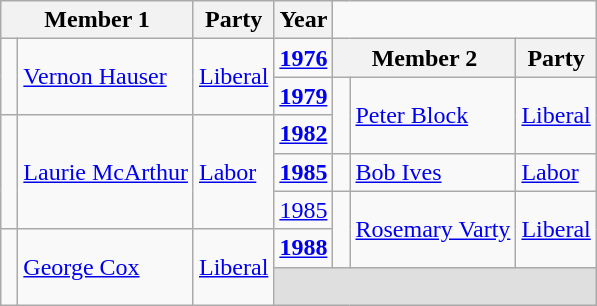<table class="wikitable">
<tr>
<th colspan="2">Member 1</th>
<th>Party</th>
<th>Year</th>
</tr>
<tr>
<td rowspan=2 > </td>
<td rowspan=2><a href='#'>Vernon Hauser</a></td>
<td rowspan=2><a href='#'>Liberal</a></td>
<td><strong><a href='#'>1976</a></strong></td>
<th colspan="2">Member 2</th>
<th>Party</th>
</tr>
<tr>
<td><strong><a href='#'>1979</a></strong></td>
<td rowspan=2 > </td>
<td rowspan=2><a href='#'>Peter Block</a></td>
<td rowspan=2><a href='#'>Liberal</a></td>
</tr>
<tr>
<td rowspan=3 > </td>
<td rowspan=3><a href='#'>Laurie McArthur</a></td>
<td rowspan=3><a href='#'>Labor</a></td>
<td><strong><a href='#'>1982</a></strong></td>
</tr>
<tr>
<td><strong><a href='#'>1985</a></strong></td>
<td> </td>
<td><a href='#'>Bob Ives</a></td>
<td><a href='#'>Labor</a></td>
</tr>
<tr>
<td><a href='#'>1985</a></td>
<td rowspan=2 > </td>
<td rowspan=2><a href='#'>Rosemary Varty</a></td>
<td rowspan=2><a href='#'>Liberal</a></td>
</tr>
<tr>
<td rowspan=2 > </td>
<td rowspan=2><a href='#'>George Cox</a></td>
<td rowspan=2><a href='#'>Liberal</a></td>
<td><strong><a href='#'>1988</a></strong></td>
</tr>
<tr>
<td colspan=4  bgcolor=#DFDFDF> </td>
</tr>
</table>
